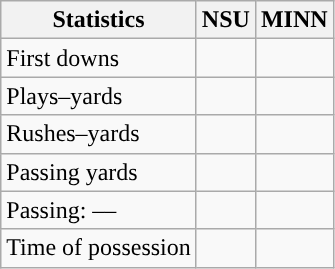<table class="wikitable" style="float:left">
<tr>
<th>Statistics</th>
<th>NSU</th>
<th>MINN</th>
</tr>
<tr>
<td>First downs</td>
<td></td>
<td></td>
</tr>
<tr>
<td>Plays–yards</td>
<td></td>
<td></td>
</tr>
<tr>
<td>Rushes–yards</td>
<td></td>
<td></td>
</tr>
<tr>
<td>Passing yards</td>
<td></td>
<td></td>
</tr>
<tr>
<td>Passing: ––</td>
<td></td>
<td></td>
</tr>
<tr>
<td>Time of possession</td>
<td></td>
<td></td>
</tr>
</table>
